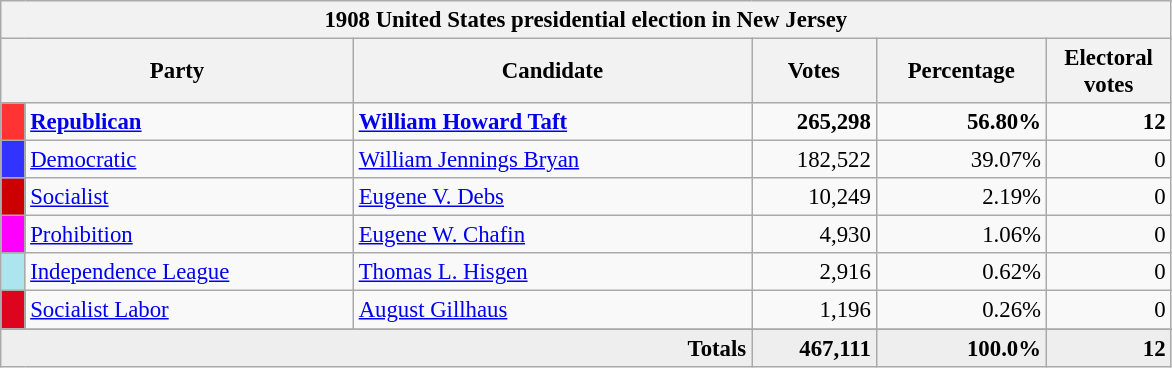<table class="wikitable" style="font-size: 95%;">
<tr>
<th colspan="6">1908 United States presidential election in New Jersey</th>
</tr>
<tr>
<th colspan="2" style="width: 15em">Party</th>
<th style="width: 17em">Candidate</th>
<th style="width: 5em">Votes</th>
<th style="width: 7em">Percentage</th>
<th style="width: 5em">Electoral votes</th>
</tr>
<tr>
<th style="background-color:#FF3333; width: 3px"></th>
<td style="width: 130px"><strong><a href='#'>Republican</a></strong></td>
<td><strong><a href='#'>William Howard Taft</a></strong></td>
<td align="right"><strong>265,298</strong></td>
<td align="right"><strong>56.80%</strong></td>
<td align="right"><strong>12</strong></td>
</tr>
<tr>
<th style="background-color:#3333FF; width: 3px"></th>
<td style="width: 130px"><a href='#'>Democratic</a></td>
<td><a href='#'>William Jennings Bryan</a></td>
<td align="right">182,522</td>
<td align="right">39.07%</td>
<td align="right">0</td>
</tr>
<tr>
<th style="background-color:#CC0000; width: 3px"></th>
<td style="width: 130px"><a href='#'>Socialist</a></td>
<td><a href='#'>Eugene V. Debs</a></td>
<td align="right">10,249</td>
<td align="right">2.19%</td>
<td align="right">0</td>
</tr>
<tr>
<th style="background-color:#FF00FF; width: 3px"></th>
<td style="width: 130px"><a href='#'>Prohibition</a></td>
<td><a href='#'>Eugene W. Chafin</a></td>
<td align="right">4,930</td>
<td align="right">1.06%</td>
<td align="right">0</td>
</tr>
<tr>
<th style="background-color:#ACE5EE; width: 3px"></th>
<td style="width: 130px"><a href='#'>Independence League</a></td>
<td><a href='#'>Thomas L. Hisgen</a></td>
<td align="right">2,916</td>
<td align="right">0.62%</td>
<td align="right">0</td>
</tr>
<tr>
<th style="background-color:#DD051D; width: 3px"></th>
<td style="width: 130px"><a href='#'>Socialist Labor</a></td>
<td><a href='#'>August Gillhaus</a></td>
<td align="right">1,196</td>
<td align="right">0.26%</td>
<td align="right">0</td>
</tr>
<tr>
</tr>
<tr style="background:#eee; text-align:right;">
<td colspan="3"><strong>Totals</strong></td>
<td><strong>467,111</strong></td>
<td><strong>100.0%</strong></td>
<td><strong>12</strong></td>
</tr>
</table>
